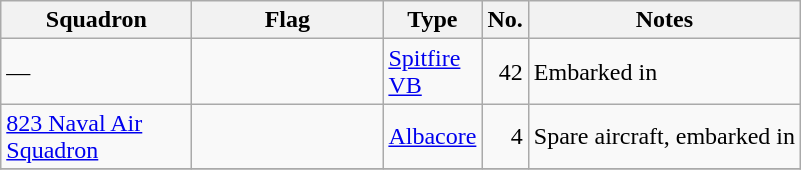<table class="wikitable sortable">
<tr>
<th scope="col" width="120px">Squadron</th>
<th scope="col" width="120px">Flag</th>
<th scope="col" width="50px">Type</th>
<th scope="col" width="15px">No.</th>
<th>Notes</th>
</tr>
<tr>
<td>—</td>
<td></td>
<td><a href='#'>Spitfire VB</a></td>
<td align="right">42</td>
<td>Embarked in </td>
</tr>
<tr>
<td><a href='#'>823 Naval Air Squadron</a></td>
<td></td>
<td><a href='#'>Albacore</a></td>
<td align="right">4</td>
<td>Spare aircraft, embarked in </td>
</tr>
<tr>
</tr>
</table>
